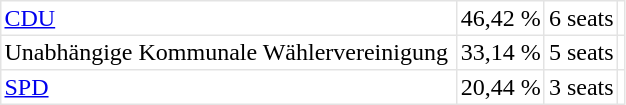<table cellpadding="2" style="width:33%; background:#e3e3e3; border-spacing:1px; white-space:nowrap;">
<tr align="right" bgcolor="#ffffff">
<td align="left"><a href='#'>CDU</a></td>
<td>46,42 %</td>
<td>6 seats</td>
<td></td>
</tr>
<tr align="right" bgcolor="#ffffff">
<td align="left">Unabhängige Kommunale Wählervereinigung</td>
<td>33,14 %</td>
<td>5 seats</td>
<td></td>
</tr>
<tr align="right" bgcolor="#ffffff">
<td align="left"><a href='#'>SPD</a></td>
<td>20,44 %</td>
<td>3 seats</td>
<td></td>
</tr>
</table>
